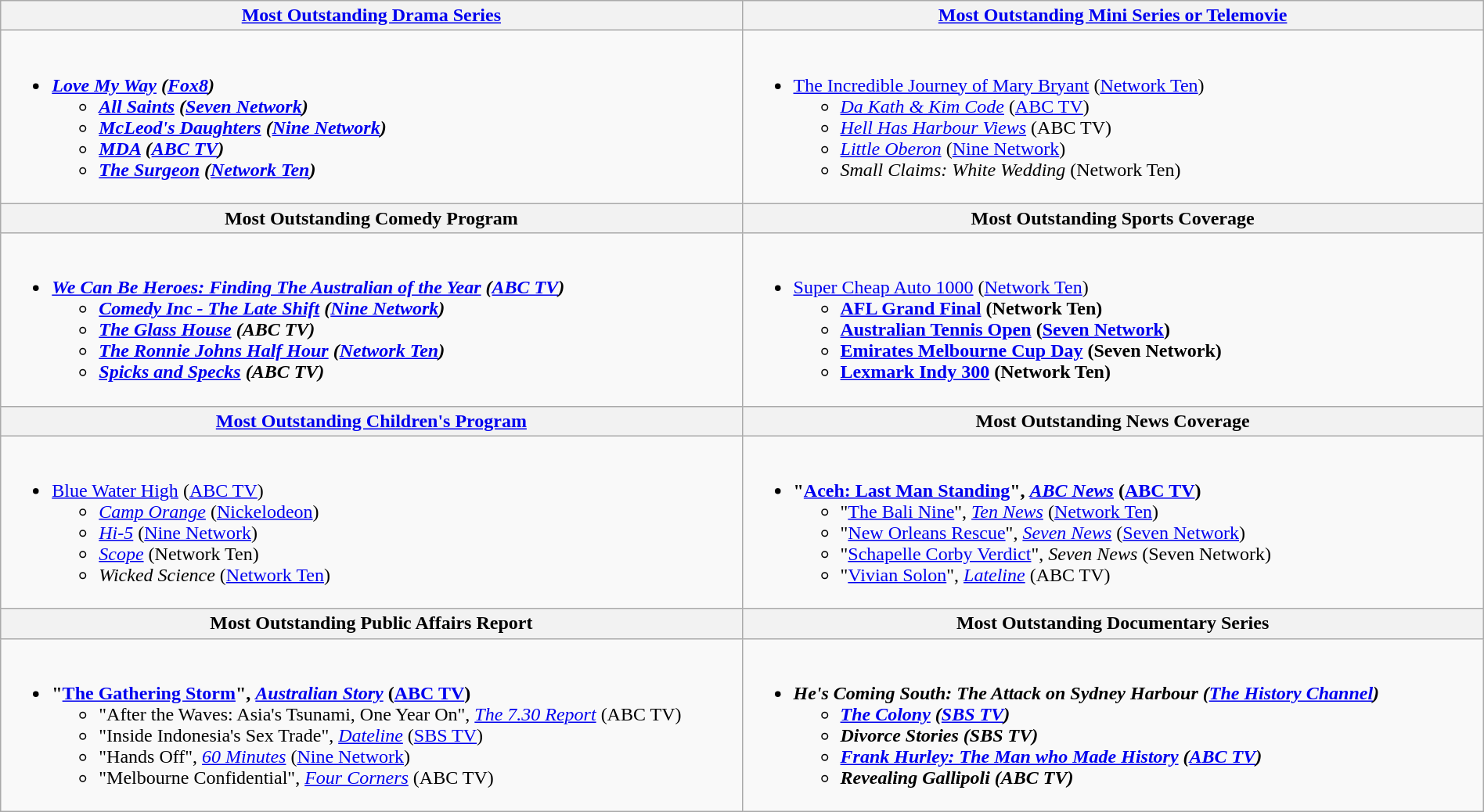<table class=wikitable width="100%">
<tr>
<th width="50%"><a href='#'>Most Outstanding Drama Series</a></th>
<th width="50%"><a href='#'>Most Outstanding Mini Series or Telemovie</a></th>
</tr>
<tr>
<td valign="top"><br><ul><li><strong><em><a href='#'>Love My Way</a><em> (<a href='#'>Fox8</a>)<strong><ul><li></em><a href='#'>All Saints</a><em> (<a href='#'>Seven Network</a>)</li><li></em><a href='#'>McLeod's Daughters</a><em> (<a href='#'>Nine Network</a>)</li><li></em><a href='#'>MDA</a><em> (<a href='#'>ABC TV</a>)</li><li></em><a href='#'>The Surgeon</a><em> (<a href='#'>Network Ten</a>)</li></ul></li></ul></td>
<td valign="top"><br><ul><li></em></strong><a href='#'>The Incredible Journey of Mary Bryant</a></em> (<a href='#'>Network Ten</a>)</strong><ul><li><em><a href='#'>Da Kath & Kim Code</a></em> (<a href='#'>ABC TV</a>)</li><li><em><a href='#'>Hell Has Harbour Views</a></em> (ABC TV)</li><li><em><a href='#'>Little Oberon</a></em> (<a href='#'>Nine Network</a>)</li><li><em>Small Claims: White Wedding</em> (Network Ten)</li></ul></li></ul></td>
</tr>
<tr>
<th width="50%">Most Outstanding Comedy Program</th>
<th width="50%">Most Outstanding Sports Coverage</th>
</tr>
<tr>
<td valign="top"><br><ul><li><strong><em><a href='#'>We Can Be Heroes: Finding The Australian of the Year</a><em> (<a href='#'>ABC TV</a>)<strong><ul><li></em><a href='#'>Comedy Inc - The Late Shift</a><em> (<a href='#'>Nine Network</a>)</li><li></em><a href='#'>The Glass House</a><em> (ABC TV)</li><li></em><a href='#'>The Ronnie Johns Half Hour</a><em> (<a href='#'>Network Ten</a>)</li><li></em><a href='#'>Spicks and Specks</a><em> (ABC TV)</li></ul></li></ul></td>
<td valign="top"><br><ul><li></strong><a href='#'>Super Cheap Auto 1000</a> (<a href='#'>Network Ten</a>)<strong><ul><li><a href='#'>AFL Grand Final</a> (Network Ten)</li><li><a href='#'>Australian Tennis Open</a> (<a href='#'>Seven Network</a>)</li><li><a href='#'>Emirates Melbourne Cup Day</a> (Seven Network)</li><li><a href='#'>Lexmark Indy 300</a> (Network Ten)</li></ul></li></ul></td>
</tr>
<tr>
<th width="50%"><a href='#'>Most Outstanding Children's Program</a></th>
<th width="50%">Most Outstanding News Coverage</th>
</tr>
<tr>
<td valign="top"><br><ul><li></em></strong><a href='#'>Blue Water High</a></em> (<a href='#'>ABC TV</a>)</strong><ul><li><em><a href='#'>Camp Orange</a></em> (<a href='#'>Nickelodeon</a>)</li><li><em><a href='#'>Hi-5</a></em> (<a href='#'>Nine Network</a>)</li><li><em><a href='#'>Scope</a></em> (Network Ten)</li><li><em>Wicked Science</em> (<a href='#'>Network Ten</a>)</li></ul></li></ul></td>
<td valign="top"><br><ul><li><strong>"<a href='#'>Aceh: Last Man Standing</a>", <em><a href='#'>ABC News</a></em> (<a href='#'>ABC TV</a>)</strong><ul><li>"<a href='#'>The Bali Nine</a>", <em><a href='#'>Ten News</a></em> (<a href='#'>Network Ten</a>)</li><li>"<a href='#'>New Orleans Rescue</a>", <em><a href='#'>Seven News</a></em> (<a href='#'>Seven Network</a>)</li><li>"<a href='#'>Schapelle Corby Verdict</a>", <em>Seven News</em> (Seven Network)</li><li>"<a href='#'>Vivian Solon</a>", <em><a href='#'>Lateline</a></em> (ABC TV)</li></ul></li></ul></td>
</tr>
<tr>
<th width="50%">Most Outstanding Public Affairs Report</th>
<th width="50%">Most Outstanding Documentary Series</th>
</tr>
<tr>
<td valign="top"><br><ul><li><strong>"<a href='#'>The Gathering Storm</a>", <em><a href='#'>Australian Story</a></em> (<a href='#'>ABC TV</a>)</strong><ul><li>"After the Waves: Asia's Tsunami, One Year On", <em><a href='#'>The 7.30 Report</a></em> (ABC TV)</li><li>"Inside Indonesia's Sex Trade", <em><a href='#'>Dateline</a></em> (<a href='#'>SBS TV</a>)</li><li>"Hands Off", <em><a href='#'>60 Minutes</a></em> (<a href='#'>Nine Network</a>)</li><li>"Melbourne Confidential", <em><a href='#'>Four Corners</a></em> (ABC TV)</li></ul></li></ul></td>
<td valign="top"><br><ul><li><strong><em>He's Coming South: The Attack on Sydney Harbour<em> (<a href='#'>The History Channel</a>)<strong><ul><li></em><a href='#'>The Colony</a><em> (<a href='#'>SBS TV</a>)</li><li></em>Divorce Stories<em> (SBS TV)</li><li></em><a href='#'>Frank Hurley: The Man who Made History</a><em> (<a href='#'>ABC TV</a>)</li><li></em>Revealing Gallipoli<em> (ABC TV)</li></ul></li></ul></td>
</tr>
</table>
